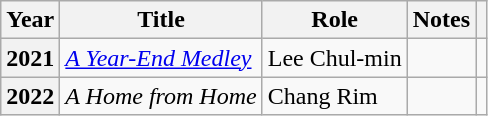<table class="wikitable plainrowheaders sortable">
<tr>
<th scope="col">Year</th>
<th scope="col">Title</th>
<th scope="col">Role</th>
<th scope="col">Notes</th>
<th scope="col" class="unsortable"></th>
</tr>
<tr>
<th scope="row">2021</th>
<td><em><a href='#'>A Year-End Medley</a></em></td>
<td>Lee Chul-min</td>
<td></td>
<td style="text-align:center"></td>
</tr>
<tr>
<th scope="row">2022</th>
<td><em>A Home from Home</em></td>
<td>Chang Rim</td>
<td></td>
<td style="text-align:center"></td>
</tr>
</table>
